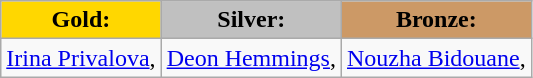<table class="wikitable">
<tr>
<td style="text-align:center;background-color:gold;"><strong>Gold:</strong> </td>
<td style="text-align:center;background-color:silver;"><strong>Silver:</strong> </td>
<td style="text-align:center;background-color:#CC9966;"><strong>Bronze:</strong> </td>
</tr>
<tr>
<td><a href='#'>Irina Privalova</a>, </td>
<td><a href='#'>Deon Hemmings</a>, </td>
<td><a href='#'>Nouzha Bidouane</a>, </td>
</tr>
</table>
